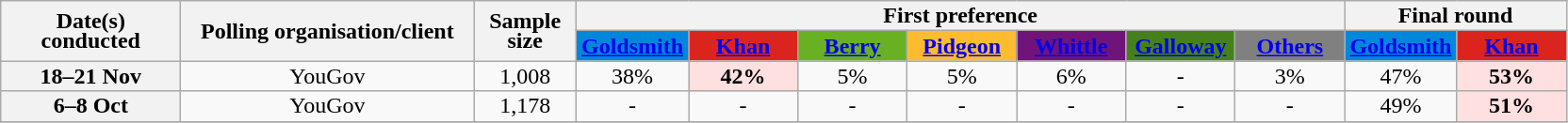<table class="wikitable sortable" style="text-align:center;line-height:14px">
<tr>
<th rowspan="2" style="width:120px;">Date(s)<br>conducted</th>
<th rowspan="2" style="width:200px;">Polling organisation/client</th>
<th rowspan="2" style="width:65px;">Sample size</th>
<th colspan="7">First preference</th>
<th colspan="2">Final round</th>
</tr>
<tr>
<th class="unsortable" style="background:#0087dc; width:70px"><a href='#'><span>Goldsmith</span></a></th>
<th class="unsortable"  style="background:#dc241f; width:70px"><a href='#'><span>Khan</span></a></th>
<th class="unsortable"  style="background:#6ab023; width:70px"><a href='#'><span>Berry</span></a></th>
<th class="unsortable"  style="background:#fdbb30; width:70px"><a href='#'><span>Pidgeon</span></a></th>
<th class="unsortable"  style="background:#70147a; width:70px"><a href='#'><span>Whittle</span></a></th>
<th class="unsortable"  style="background:#46801c; width:70px"><a href='#'><span>Galloway</span></a></th>
<th class="unsortable"  style="background:gray; width:70px"><a href='#'><span>Others</span></a></th>
<th class="unsortable"  style="background:#0087dc; width:70px"><a href='#'><span>Goldsmith</span></a></th>
<th class="unsortable"  style="background:#dc241f; width:70px"><a href='#'><span>Khan</span></a></th>
</tr>
<tr>
<th>18–21 Nov</th>
<td style="text-align:centre;">YouGov</td>
<td>1,008</td>
<td>38%</td>
<td style="background:#ffe0e0"><strong>42%</strong></td>
<td>5%</td>
<td>5%</td>
<td>6%</td>
<td>-</td>
<td>3%</td>
<td>47%</td>
<td style="background:#ffe0e0"><strong>53%</strong></td>
</tr>
<tr>
<th>6–8 Oct</th>
<td style="text-align:centre;">YouGov</td>
<td>1,178</td>
<td>-</td>
<td>-</td>
<td>-</td>
<td>-</td>
<td>-</td>
<td>-</td>
<td>-</td>
<td>49%</td>
<td style="background:#ffe0e0"><strong>51%</strong></td>
</tr>
<tr>
</tr>
</table>
